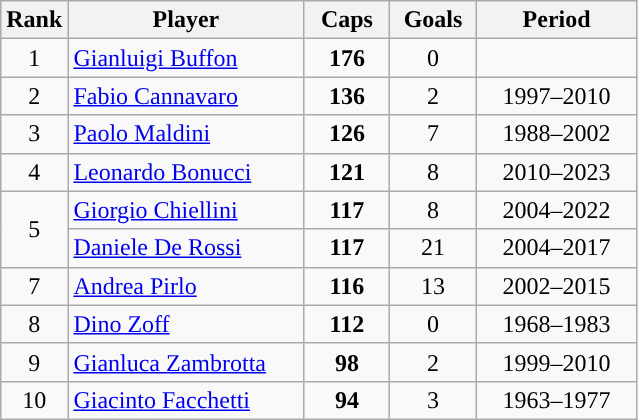<table class="wikitable sortable" style="text-align:center;">
<tr>
<th width=20px>Rank</th>
<th style="width:150px;">Player</th>
<th width=50px>Caps</th>
<th width=50px>Goals</th>
<th style="width:100px;">Period</th>
</tr>
<tr>
<td>1</td>
<td style="text-align: left;"><a href='#'>Gianluigi Buffon</a></td>
<td><strong>176</strong></td>
<td>0</td>
<td></td>
</tr>
<tr>
<td>2</td>
<td style="text-align: left;"><a href='#'>Fabio Cannavaro</a></td>
<td><strong>136</strong></td>
<td>2</td>
<td>1997–2010</td>
</tr>
<tr>
<td>3</td>
<td style="text-align: left;"><a href='#'>Paolo Maldini</a></td>
<td><strong>126</strong></td>
<td>7</td>
<td>1988–2002</td>
</tr>
<tr>
<td>4</td>
<td style="text-align: left;"><a href='#'>Leonardo Bonucci</a></td>
<td><strong>121</strong></td>
<td>8</td>
<td>2010–2023</td>
</tr>
<tr>
<td rowspan="2">5</td>
<td style="text-align: left;"><a href='#'>Giorgio Chiellini</a></td>
<td><strong>117</strong></td>
<td>8</td>
<td>2004–2022</td>
</tr>
<tr>
<td style="text-align: left;"><a href='#'>Daniele De Rossi</a></td>
<td><strong>117</strong></td>
<td>21</td>
<td>2004–2017</td>
</tr>
<tr>
<td>7</td>
<td style="text-align: left"><a href='#'>Andrea Pirlo</a></td>
<td><strong>116</strong></td>
<td>13</td>
<td>2002–2015</td>
</tr>
<tr>
<td>8</td>
<td style="text-align: left;"><a href='#'>Dino Zoff</a></td>
<td><strong>112</strong></td>
<td>0</td>
<td>1968–1983</td>
</tr>
<tr>
<td>9</td>
<td style="text-align: left;"><a href='#'>Gianluca Zambrotta</a></td>
<td><strong>98</strong></td>
<td>2</td>
<td>1999–2010</td>
</tr>
<tr>
<td>10</td>
<td style="text-align: left"><a href='#'>Giacinto Facchetti</a></td>
<td><strong>94</strong></td>
<td>3</td>
<td>1963–1977</td>
</tr>
</table>
